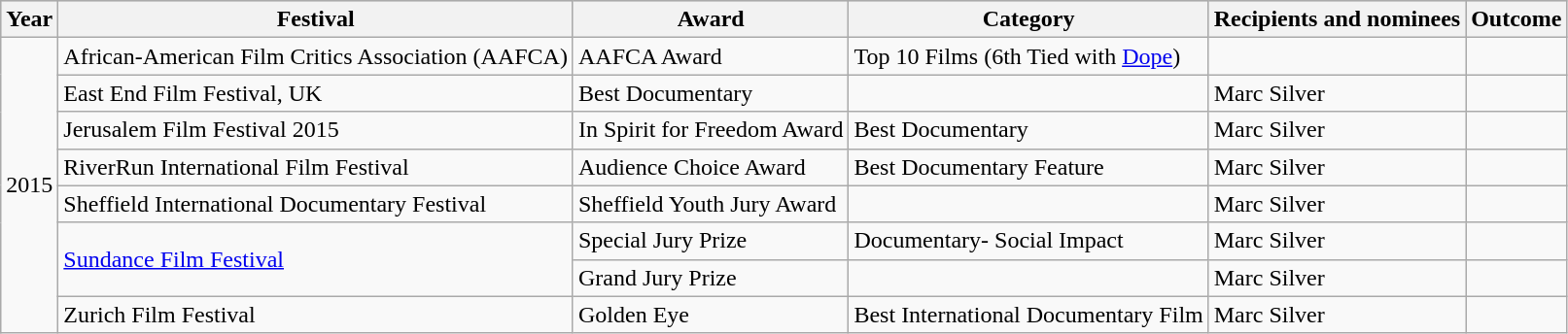<table class="wikitable">
<tr style="background:#ccc; text-align:center;">
<th>Year</th>
<th>Festival</th>
<th>Award</th>
<th>Category</th>
<th>Recipients and nominees</th>
<th>Outcome</th>
</tr>
<tr>
<td rowspan="8">2015</td>
<td>African-American Film Critics Association (AAFCA)</td>
<td>AAFCA Award</td>
<td>Top 10 Films (6th Tied with <a href='#'>Dope</a>)</td>
<td></td>
<td></td>
</tr>
<tr>
<td>East End Film Festival, UK</td>
<td>Best Documentary</td>
<td></td>
<td>Marc Silver</td>
<td></td>
</tr>
<tr>
<td>Jerusalem Film Festival 2015</td>
<td>In Spirit for Freedom Award</td>
<td>Best Documentary</td>
<td>Marc Silver</td>
<td></td>
</tr>
<tr>
<td>RiverRun International Film Festival</td>
<td>Audience Choice Award</td>
<td>Best Documentary Feature</td>
<td>Marc Silver</td>
<td></td>
</tr>
<tr>
<td>Sheffield International Documentary Festival</td>
<td>Sheffield Youth Jury Award</td>
<td></td>
<td>Marc Silver</td>
<td></td>
</tr>
<tr>
<td rowspan=2><a href='#'>Sundance Film Festival</a></td>
<td>Special Jury Prize</td>
<td>Documentary- Social Impact</td>
<td>Marc Silver</td>
<td></td>
</tr>
<tr>
<td>Grand Jury Prize</td>
<td></td>
<td>Marc Silver</td>
<td></td>
</tr>
<tr>
<td>Zurich Film Festival</td>
<td>Golden Eye</td>
<td>Best International Documentary Film</td>
<td>Marc Silver</td>
<td></td>
</tr>
</table>
